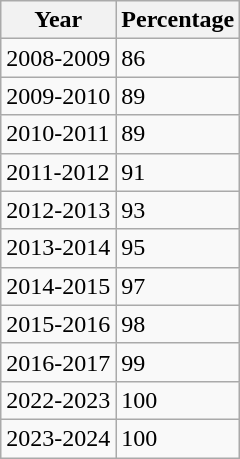<table class="wikitable">
<tr>
<th>Year</th>
<th>Percentage</th>
</tr>
<tr>
<td>2008-2009</td>
<td>86</td>
</tr>
<tr>
<td>2009-2010</td>
<td>89</td>
</tr>
<tr>
<td>2010-2011</td>
<td>89</td>
</tr>
<tr>
<td>2011-2012</td>
<td>91</td>
</tr>
<tr>
<td>2012-2013</td>
<td>93</td>
</tr>
<tr>
<td>2013-2014</td>
<td>95</td>
</tr>
<tr>
<td>2014-2015</td>
<td>97</td>
</tr>
<tr>
<td>2015-2016</td>
<td>98</td>
</tr>
<tr>
<td>2016-2017</td>
<td>99</td>
</tr>
<tr>
<td>2022-2023</td>
<td>100 </td>
</tr>
<tr>
<td>2023-2024</td>
<td>100</td>
</tr>
</table>
